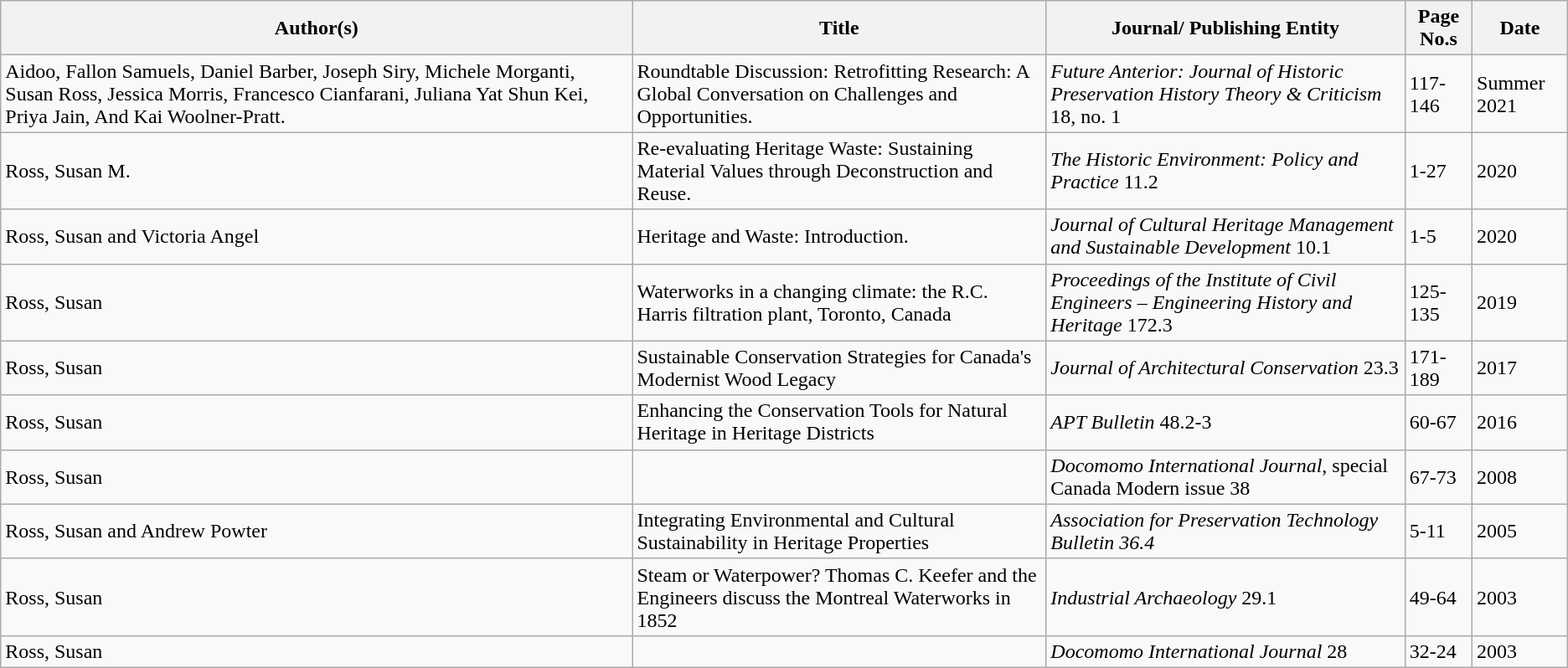<table class="wikitable">
<tr>
<th>Author(s)</th>
<th>Title</th>
<th>Journal/  Publishing Entity</th>
<th>Page No.s</th>
<th>Date</th>
</tr>
<tr>
<td>Aidoo, Fallon Samuels, Daniel Barber,  Joseph Siry, Michele Morganti, Susan Ross, Jessica Morris, Francesco  Cianfarani, Juliana Yat Shun Kei, Priya Jain, And Kai Woolner-Pratt.</td>
<td>Roundtable Discussion: Retrofitting  Research: A Global Conversation on Challenges and Opportunities.</td>
<td><em>Future Anterior: Journal of Historic  Preservation History Theory & Criticism</em> 18, no. 1</td>
<td>117-146</td>
<td>Summer  2021</td>
</tr>
<tr>
<td>Ross, Susan M.</td>
<td>Re-evaluating Heritage Waste: Sustaining  Material Values through Deconstruction and Reuse.</td>
<td><em>The Historic Environment: Policy and  Practice</em> 11.2</td>
<td>1-27</td>
<td>2020</td>
</tr>
<tr>
<td>Ross, Susan and Victoria Angel</td>
<td>Heritage and Waste: Introduction.</td>
<td><em>Journal of Cultural Heritage Management  and Sustainable Development</em> 10.1</td>
<td>1-5</td>
<td>2020</td>
</tr>
<tr>
<td>Ross, Susan</td>
<td>Waterworks in a changing climate: the  R.C. Harris filtration plant, Toronto, Canada</td>
<td><em>Proceedings of the Institute of Civil  Engineers – Engineering History and Heritage</em> 172.3</td>
<td>125-135</td>
<td>2019</td>
</tr>
<tr>
<td>Ross, Susan</td>
<td>Sustainable Conservation Strategies for  Canada's Modernist Wood Legacy</td>
<td><em>Journal  of Architectural Conservation</em> 23.3</td>
<td>171-189</td>
<td>2017</td>
</tr>
<tr>
<td>Ross, Susan</td>
<td>Enhancing the Conservation Tools for  Natural Heritage in Heritage Districts</td>
<td><em>APT  Bulletin</em> 48.2-3</td>
<td>60-67</td>
<td>2016</td>
</tr>
<tr>
<td>Ross, Susan</td>
<td></td>
<td><em>Docomomo  International Journal</em>,  special Canada Modern issue 38</td>
<td>67-73</td>
<td>2008</td>
</tr>
<tr>
<td>Ross, Susan and Andrew Powter</td>
<td>Integrating Environmental and Cultural  Sustainability in Heritage Properties</td>
<td><em>Association  for Preservation Technology Bulletin 36.4</em></td>
<td>5-11</td>
<td>2005</td>
</tr>
<tr>
<td>Ross, Susan</td>
<td>Steam or Waterpower? Thomas C. Keefer  and the Engineers discuss the Montreal Waterworks in 1852</td>
<td><em>Industrial  Archaeology</em> 29.1</td>
<td>49-64</td>
<td>2003</td>
</tr>
<tr>
<td>Ross, Susan</td>
<td></td>
<td><em>Docomomo International Journal</em> 28</td>
<td>32-24</td>
<td>2003</td>
</tr>
</table>
